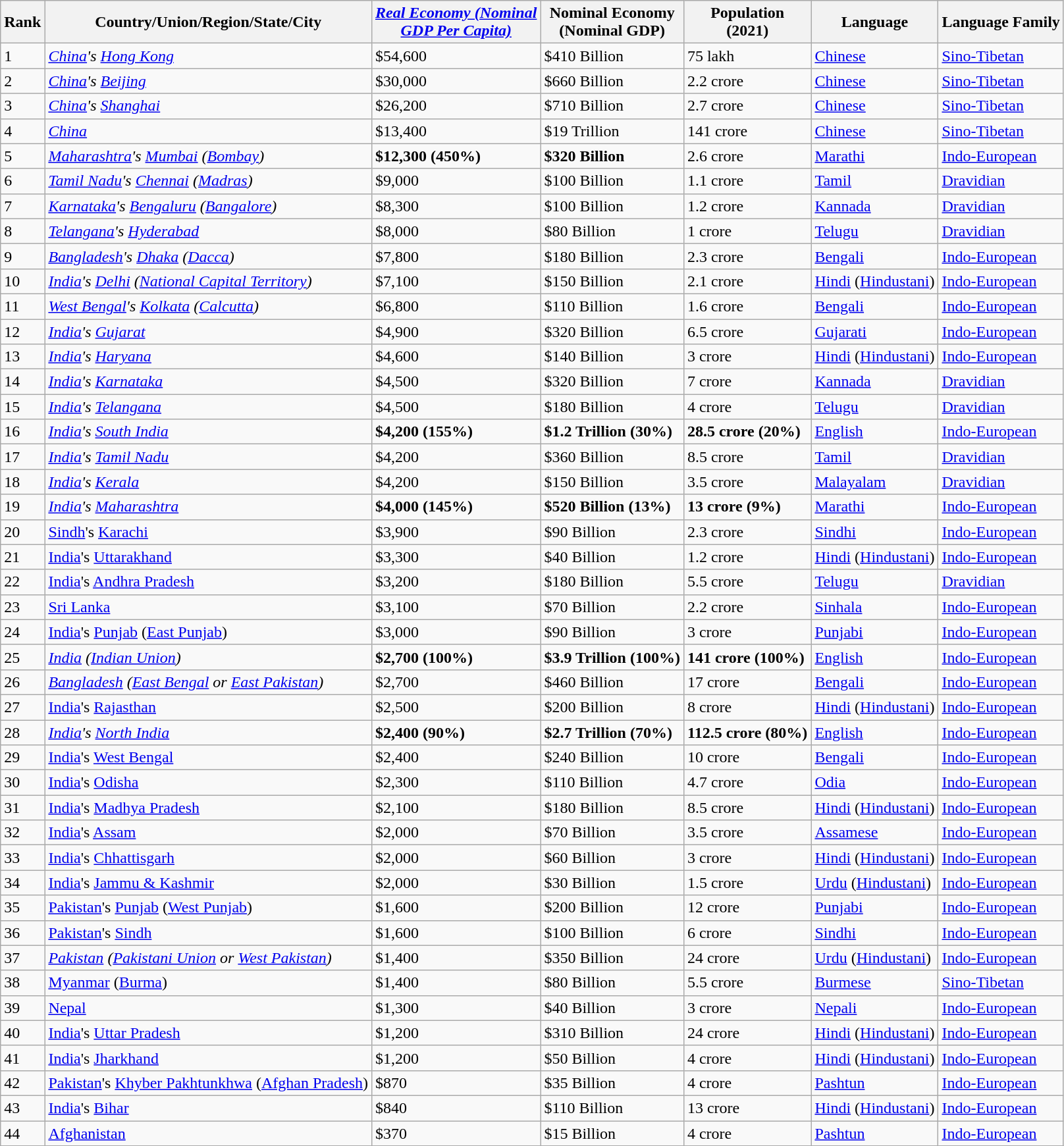<table class="wikitable" border="1">
<tr>
<th>Rank</th>
<th>Country/Union/Region/State/City</th>
<th><em><a href='#'>Real Economy (Nominal <br> GDP Per Capita)</a></em></th>
<th>Nominal Economy <br> (Nominal GDP)</th>
<th>Population <br> (2021)</th>
<th>Language</th>
<th>Language Family</th>
</tr>
<tr>
<td>1</td>
<td><em><a href='#'>China</a>'s <a href='#'>Hong Kong</a></em></td>
<td>$54,600</td>
<td>$410 Billion</td>
<td>75 lakh</td>
<td><a href='#'>Chinese</a></td>
<td><a href='#'>Sino-Tibetan</a></td>
</tr>
<tr>
<td>2</td>
<td><em><a href='#'>China</a>'s <a href='#'>Beijing</a></em></td>
<td>$30,000</td>
<td>$660 Billion</td>
<td>2.2 crore</td>
<td><a href='#'>Chinese</a></td>
<td><a href='#'>Sino-Tibetan</a></td>
</tr>
<tr>
<td>3</td>
<td><em><a href='#'>China</a>'s <a href='#'>Shanghai</a></em></td>
<td>$26,200</td>
<td>$710 Billion</td>
<td>2.7 crore</td>
<td><a href='#'>Chinese</a></td>
<td><a href='#'>Sino-Tibetan</a></td>
</tr>
<tr>
<td>4</td>
<td><em><a href='#'>China</a></em></td>
<td>$13,400</td>
<td>$19 Trillion</td>
<td>141 crore</td>
<td><a href='#'>Chinese</a></td>
<td><a href='#'>Sino-Tibetan</a></td>
</tr>
<tr>
<td>5</td>
<td><em><a href='#'>Maharashtra</a>'s <a href='#'>Mumbai</a> (<a href='#'>Bombay</a>)</em></td>
<td><strong>$12,300 (450%)</strong></td>
<td><strong>$320 Billion</strong></td>
<td>2.6 crore</td>
<td><a href='#'>Marathi</a></td>
<td><a href='#'>Indo-European</a></td>
</tr>
<tr>
<td>6</td>
<td><em><a href='#'>Tamil Nadu</a>'s <a href='#'>Chennai</a> (<a href='#'>Madras</a>)</em></td>
<td>$9,000</td>
<td>$100 Billion</td>
<td>1.1 crore</td>
<td><a href='#'>Tamil</a></td>
<td><a href='#'>Dravidian</a></td>
</tr>
<tr>
<td>7</td>
<td><em><a href='#'>Karnataka</a>'s <a href='#'>Bengaluru</a> (<a href='#'>Bangalore</a>)</em></td>
<td>$8,300</td>
<td>$100 Billion</td>
<td>1.2 crore</td>
<td><a href='#'>Kannada</a></td>
<td><a href='#'>Dravidian</a></td>
</tr>
<tr>
<td>8</td>
<td><em><a href='#'>Telangana</a>'s <a href='#'>Hyderabad</a></em></td>
<td>$8,000</td>
<td>$80 Billion</td>
<td>1 crore</td>
<td><a href='#'>Telugu</a></td>
<td><a href='#'>Dravidian</a></td>
</tr>
<tr>
<td>9</td>
<td><em><a href='#'>Bangladesh</a>'s <a href='#'>Dhaka</a> (<a href='#'>Dacca</a>)</em></td>
<td>$7,800</td>
<td>$180 Billion</td>
<td>2.3 crore</td>
<td><a href='#'>Bengali</a></td>
<td><a href='#'>Indo-European</a></td>
</tr>
<tr>
<td>10</td>
<td><em><a href='#'>India</a>'s <a href='#'>Delhi</a> (<a href='#'>National Capital Territory</a>)</em></td>
<td>$7,100</td>
<td>$150 Billion</td>
<td>2.1 crore</td>
<td><a href='#'>Hindi</a> (<a href='#'>Hindustani</a>)</td>
<td><a href='#'>Indo-European</a></td>
</tr>
<tr>
<td>11</td>
<td><em><a href='#'>West Bengal</a>'s <a href='#'>Kolkata</a> (<a href='#'>Calcutta</a>)</em></td>
<td>$6,800</td>
<td>$110 Billion</td>
<td>1.6 crore</td>
<td><a href='#'>Bengali</a></td>
<td><a href='#'>Indo-European</a></td>
</tr>
<tr>
<td>12</td>
<td><em><a href='#'>India</a>'s <a href='#'>Gujarat</a></em></td>
<td>$4,900</td>
<td>$320 Billion</td>
<td>6.5 crore</td>
<td><a href='#'>Gujarati</a></td>
<td><a href='#'>Indo-European</a></td>
</tr>
<tr>
<td>13</td>
<td><em><a href='#'>India</a>'s <a href='#'>Haryana</a></em></td>
<td>$4,600</td>
<td>$140 Billion</td>
<td>3 crore</td>
<td><a href='#'>Hindi</a> (<a href='#'>Hindustani</a>)</td>
<td><a href='#'>Indo-European</a></td>
</tr>
<tr>
<td>14</td>
<td><em><a href='#'>India</a>'s <a href='#'>Karnataka</a></em></td>
<td>$4,500</td>
<td>$320 Billion</td>
<td>7 crore</td>
<td><a href='#'>Kannada</a></td>
<td><a href='#'>Dravidian</a></td>
</tr>
<tr>
<td>15</td>
<td><em><a href='#'>India</a>'s <a href='#'>Telangana</a></em></td>
<td>$4,500</td>
<td>$180 Billion</td>
<td>4 crore</td>
<td><a href='#'>Telugu</a></td>
<td><a href='#'>Dravidian</a></td>
</tr>
<tr>
<td>16</td>
<td><em><a href='#'>India</a>'s <a href='#'>South India</a></em></td>
<td><strong>$4,200 (155%)</strong></td>
<td><strong>$1.2 Trillion (30%)</strong></td>
<td><strong>28.5 crore (20%)</strong></td>
<td><a href='#'>English</a></td>
<td><a href='#'>Indo-European</a></td>
</tr>
<tr>
<td>17</td>
<td><em><a href='#'>India</a>'s <a href='#'>Tamil Nadu</a></em></td>
<td>$4,200</td>
<td>$360 Billion</td>
<td>8.5 crore</td>
<td><a href='#'>Tamil</a></td>
<td><a href='#'>Dravidian</a></td>
</tr>
<tr>
<td>18</td>
<td><em><a href='#'>India</a>'s <a href='#'>Kerala</a></em></td>
<td>$4,200</td>
<td>$150 Billion</td>
<td>3.5 crore</td>
<td><a href='#'>Malayalam</a></td>
<td><a href='#'>Dravidian</a></td>
</tr>
<tr>
<td>19</td>
<td><em><a href='#'>India</a>'s <a href='#'>Maharashtra</a></em></td>
<td><strong>$4,000 (145%)</strong></td>
<td><strong>$520 Billion (13%)</strong></td>
<td><strong>13 crore (9%)</strong></td>
<td><a href='#'>Marathi</a></td>
<td><a href='#'>Indo-European</a></td>
</tr>
<tr>
<td>20</td>
<td><a href='#'>Sindh</a>'s <a href='#'>Karachi</a></td>
<td>$3,900</td>
<td>$90 Billion</td>
<td>2.3 crore</td>
<td><a href='#'>Sindhi</a></td>
<td><a href='#'>Indo-European</a></td>
</tr>
<tr>
<td>21</td>
<td><a href='#'>India</a>'s <a href='#'>Uttarakhand</a></td>
<td>$3,300</td>
<td>$40 Billion</td>
<td>1.2 crore</td>
<td><a href='#'>Hindi</a> (<a href='#'>Hindustani</a>)</td>
<td><a href='#'>Indo-European</a></td>
</tr>
<tr>
<td>22</td>
<td><a href='#'>India</a>'s <a href='#'>Andhra Pradesh</a></td>
<td>$3,200</td>
<td>$180 Billion</td>
<td>5.5 crore</td>
<td><a href='#'>Telugu</a></td>
<td><a href='#'>Dravidian</a></td>
</tr>
<tr>
<td>23</td>
<td><a href='#'>Sri Lanka</a></td>
<td>$3,100</td>
<td>$70 Billion</td>
<td>2.2 crore</td>
<td><a href='#'>Sinhala</a></td>
<td><a href='#'>Indo-European</a></td>
</tr>
<tr>
<td>24</td>
<td><a href='#'>India</a>'s <a href='#'>Punjab</a> (<a href='#'>East Punjab</a>)</td>
<td>$3,000</td>
<td>$90 Billion</td>
<td>3 crore</td>
<td><a href='#'>Punjabi</a></td>
<td><a href='#'>Indo-European</a></td>
</tr>
<tr>
<td>25</td>
<td><em><a href='#'>India</a> (<a href='#'>Indian Union</a>)</em></td>
<td><strong>$2,700 (100%)</strong></td>
<td><strong>$3.9 Trillion (100%)</strong></td>
<td><strong>141 crore (100%)</strong></td>
<td><a href='#'>English</a></td>
<td><a href='#'>Indo-European</a></td>
</tr>
<tr>
<td>26</td>
<td><em><a href='#'>Bangladesh</a> (<a href='#'>East Bengal</a> or <a href='#'>East Pakistan</a>)</em></td>
<td>$2,700</td>
<td>$460 Billion</td>
<td>17 crore</td>
<td><a href='#'>Bengali</a></td>
<td><a href='#'>Indo-European</a></td>
</tr>
<tr>
<td>27</td>
<td><a href='#'>India</a>'s <a href='#'>Rajasthan</a></td>
<td>$2,500</td>
<td>$200 Billion</td>
<td>8 crore</td>
<td><a href='#'>Hindi</a> (<a href='#'>Hindustani</a>)</td>
<td><a href='#'>Indo-European</a></td>
</tr>
<tr>
<td>28</td>
<td><em><a href='#'>India</a>'s <a href='#'>North India</a></em></td>
<td><strong>$2,400 (90%)</strong></td>
<td><strong>$2.7 Trillion (70%)</strong></td>
<td><strong>112.5 crore (80%)</strong></td>
<td><a href='#'>English</a></td>
<td><a href='#'>Indo-European</a></td>
</tr>
<tr>
<td>29</td>
<td><a href='#'>India</a>'s <a href='#'>West Bengal</a></td>
<td>$2,400</td>
<td>$240 Billion</td>
<td>10 crore</td>
<td><a href='#'>Bengali</a></td>
<td><a href='#'>Indo-European</a></td>
</tr>
<tr>
<td>30</td>
<td><a href='#'>India</a>'s <a href='#'>Odisha</a></td>
<td>$2,300</td>
<td>$110 Billion</td>
<td>4.7 crore</td>
<td><a href='#'>Odia</a></td>
<td><a href='#'>Indo-European</a></td>
</tr>
<tr>
<td>31</td>
<td><a href='#'>India</a>'s <a href='#'>Madhya Pradesh</a></td>
<td>$2,100</td>
<td>$180 Billion</td>
<td>8.5 crore</td>
<td><a href='#'>Hindi</a> (<a href='#'>Hindustani</a>)</td>
<td><a href='#'>Indo-European</a></td>
</tr>
<tr>
<td>32</td>
<td><a href='#'>India</a>'s <a href='#'>Assam</a></td>
<td>$2,000</td>
<td>$70 Billion</td>
<td>3.5 crore</td>
<td><a href='#'>Assamese</a></td>
<td><a href='#'>Indo-European</a></td>
</tr>
<tr>
<td>33</td>
<td><a href='#'>India</a>'s <a href='#'>Chhattisgarh</a></td>
<td>$2,000</td>
<td>$60 Billion</td>
<td>3 crore</td>
<td><a href='#'>Hindi</a> (<a href='#'>Hindustani</a>)</td>
<td><a href='#'>Indo-European</a></td>
</tr>
<tr>
<td>34</td>
<td><a href='#'>India</a>'s <a href='#'>Jammu & Kashmir</a></td>
<td>$2,000</td>
<td>$30 Billion</td>
<td>1.5 crore</td>
<td><a href='#'>Urdu</a> (<a href='#'>Hindustani</a>)</td>
<td><a href='#'>Indo-European</a></td>
</tr>
<tr>
<td>35</td>
<td><a href='#'>Pakistan</a>'s <a href='#'>Punjab</a> (<a href='#'>West Punjab</a>)</td>
<td>$1,600</td>
<td>$200 Billion</td>
<td>12 crore</td>
<td><a href='#'>Punjabi</a></td>
<td><a href='#'>Indo-European</a></td>
</tr>
<tr>
<td>36</td>
<td><a href='#'>Pakistan</a>'s <a href='#'>Sindh</a></td>
<td>$1,600</td>
<td>$100 Billion</td>
<td>6 crore</td>
<td><a href='#'>Sindhi</a></td>
<td><a href='#'>Indo-European</a></td>
</tr>
<tr>
<td>37</td>
<td><em><a href='#'>Pakistan</a> (<a href='#'>Pakistani Union</a> or <a href='#'>West Pakistan</a>)</em></td>
<td>$1,400</td>
<td>$350 Billion</td>
<td>24 crore</td>
<td><a href='#'>Urdu</a> (<a href='#'>Hindustani</a>)</td>
<td><a href='#'>Indo-European</a></td>
</tr>
<tr>
<td>38</td>
<td><a href='#'>Myanmar</a> (<a href='#'>Burma</a>)</td>
<td>$1,400</td>
<td>$80 Billion</td>
<td>5.5 crore</td>
<td><a href='#'>Burmese</a></td>
<td><a href='#'>Sino-Tibetan</a></td>
</tr>
<tr>
<td>39</td>
<td><a href='#'>Nepal</a></td>
<td>$1,300</td>
<td>$40 Billion</td>
<td>3 crore</td>
<td><a href='#'>Nepali</a></td>
<td><a href='#'>Indo-European</a></td>
</tr>
<tr>
<td>40</td>
<td><a href='#'>India</a>'s <a href='#'>Uttar Pradesh</a></td>
<td>$1,200</td>
<td>$310 Billion</td>
<td>24 crore</td>
<td><a href='#'>Hindi</a> (<a href='#'>Hindustani</a>)</td>
<td><a href='#'>Indo-European</a></td>
</tr>
<tr>
<td>41</td>
<td><a href='#'>India</a>'s <a href='#'>Jharkhand</a></td>
<td>$1,200</td>
<td>$50 Billion</td>
<td>4 crore</td>
<td><a href='#'>Hindi</a> (<a href='#'>Hindustani</a>)</td>
<td><a href='#'>Indo-European</a></td>
</tr>
<tr>
<td>42</td>
<td><a href='#'>Pakistan</a>'s <a href='#'>Khyber Pakhtunkhwa</a> (<a href='#'>Afghan Pradesh</a>)</td>
<td>$870</td>
<td>$35 Billion</td>
<td>4 crore</td>
<td><a href='#'>Pashtun</a></td>
<td><a href='#'>Indo-European</a></td>
</tr>
<tr>
<td>43</td>
<td><a href='#'>India</a>'s <a href='#'>Bihar</a></td>
<td>$840</td>
<td>$110 Billion</td>
<td>13 crore</td>
<td><a href='#'>Hindi</a> (<a href='#'>Hindustani</a>)</td>
<td><a href='#'>Indo-European</a></td>
</tr>
<tr>
<td>44</td>
<td><a href='#'>Afghanistan</a></td>
<td>$370</td>
<td>$15 Billion</td>
<td>4 crore</td>
<td><a href='#'>Pashtun</a></td>
<td><a href='#'>Indo-European</a></td>
</tr>
<tr>
</tr>
</table>
